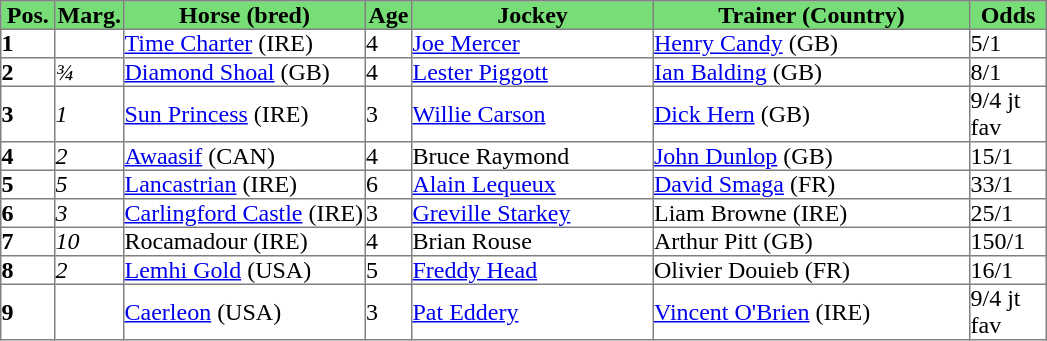<table class = "sortable" | border="1" cellpadding="0" style="border-collapse: collapse;">
<tr style="background:#7d7; text-align:center;">
<th style="width:35px;"><strong>Pos.</strong></th>
<th style="width:45px;"><strong>Marg.</strong></th>
<th style="width:160px;"><strong>Horse (bred)</strong></th>
<th style="width:30px;"><strong>Age</strong></th>
<th style="width:160px;"><strong>Jockey</strong></th>
<th style="width:210px;"><strong>Trainer (Country)</strong></th>
<th style="width:50px;"><strong>Odds</strong></th>
</tr>
<tr>
<td><strong>1</strong></td>
<td></td>
<td><a href='#'>Time Charter</a> (IRE)</td>
<td>4</td>
<td><a href='#'>Joe Mercer</a></td>
<td><a href='#'>Henry Candy</a> (GB)</td>
<td>5/1</td>
</tr>
<tr>
<td><strong>2</strong></td>
<td><em>¾</em></td>
<td><a href='#'>Diamond Shoal</a> (GB)</td>
<td>4</td>
<td><a href='#'>Lester Piggott</a></td>
<td><a href='#'>Ian Balding</a> (GB)</td>
<td>8/1</td>
</tr>
<tr>
<td><strong>3</strong></td>
<td><em>1</em></td>
<td><a href='#'>Sun Princess</a> (IRE)</td>
<td>3</td>
<td><a href='#'>Willie Carson</a></td>
<td><a href='#'>Dick Hern</a> (GB)</td>
<td>9/4 jt fav</td>
</tr>
<tr>
<td><strong>4</strong></td>
<td><em>2</em></td>
<td><a href='#'>Awaasif</a> (CAN)</td>
<td>4</td>
<td>Bruce Raymond</td>
<td><a href='#'>John Dunlop</a> (GB)</td>
<td>15/1</td>
</tr>
<tr>
<td><strong>5</strong></td>
<td><em>5</em></td>
<td><a href='#'>Lancastrian</a> (IRE)</td>
<td>6</td>
<td><a href='#'>Alain Lequeux</a></td>
<td><a href='#'>David Smaga</a> (FR)</td>
<td>33/1</td>
</tr>
<tr>
<td><strong>6</strong></td>
<td><em>3</em></td>
<td><a href='#'>Carlingford Castle</a> (IRE)</td>
<td>3</td>
<td><a href='#'>Greville Starkey</a></td>
<td>Liam Browne (IRE)</td>
<td>25/1</td>
</tr>
<tr>
<td><strong>7</strong></td>
<td><em>10</em></td>
<td>Rocamadour (IRE)</td>
<td>4</td>
<td>Brian Rouse</td>
<td>Arthur Pitt (GB)</td>
<td>150/1</td>
</tr>
<tr>
<td><strong>8</strong></td>
<td><em>2</em></td>
<td><a href='#'>Lemhi Gold</a> (USA)</td>
<td>5</td>
<td><a href='#'>Freddy Head</a></td>
<td>Olivier Douieb (FR)</td>
<td>16/1</td>
</tr>
<tr>
<td><strong>9</strong></td>
<td></td>
<td><a href='#'>Caerleon</a> (USA)</td>
<td>3</td>
<td><a href='#'>Pat Eddery</a></td>
<td><a href='#'>Vincent O'Brien</a> (IRE)</td>
<td>9/4 jt fav</td>
</tr>
</table>
